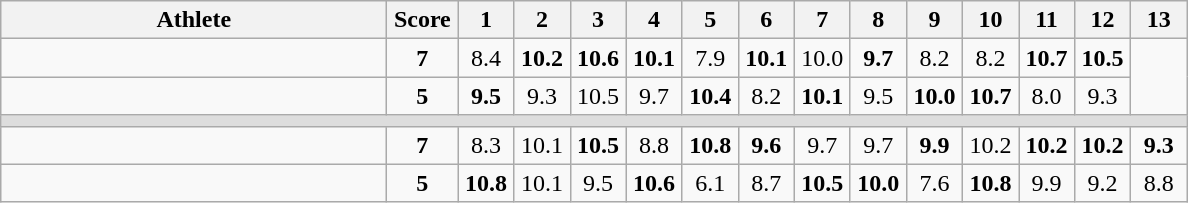<table class="wikitable" style="text-align:center">
<tr>
<th width=250>Athlete</th>
<th width=40>Score</th>
<th width=30>1</th>
<th width=30>2</th>
<th width=30>3</th>
<th width=30>4</th>
<th width=30>5</th>
<th width=30>6</th>
<th width=30>7</th>
<th width=30>8</th>
<th width=30>9</th>
<th width=30>10</th>
<th width=30>11</th>
<th width=30>12</th>
<th width=30>13</th>
</tr>
<tr>
<td align=left></td>
<td><strong>7</strong></td>
<td>8.4</td>
<td><strong>10.2</strong></td>
<td><strong>10.6</strong></td>
<td><strong>10.1</strong></td>
<td>7.9</td>
<td><strong>10.1</strong></td>
<td>10.0</td>
<td><strong>9.7</strong></td>
<td>8.2</td>
<td>8.2</td>
<td><strong>10.7</strong></td>
<td><strong>10.5</strong></td>
<td rowspan=2></td>
</tr>
<tr>
<td align=left></td>
<td><strong>5</strong></td>
<td><strong>9.5</strong></td>
<td>9.3</td>
<td>10.5</td>
<td>9.7</td>
<td><strong>10.4</strong></td>
<td>8.2</td>
<td><strong>10.1</strong></td>
<td>9.5</td>
<td><strong>10.0</strong></td>
<td><strong>10.7</strong></td>
<td>8.0</td>
<td>9.3</td>
</tr>
<tr bgcolor=#DDDDDD>
<td colspan=15></td>
</tr>
<tr>
<td align=left></td>
<td><strong>7</strong></td>
<td>8.3</td>
<td>10.1</td>
<td><strong>10.5</strong></td>
<td>8.8</td>
<td><strong>10.8</strong></td>
<td><strong>9.6</strong></td>
<td>9.7</td>
<td>9.7</td>
<td><strong>9.9</strong></td>
<td>10.2</td>
<td><strong>10.2</strong></td>
<td><strong>10.2</strong></td>
<td><strong>9.3</strong></td>
</tr>
<tr>
<td align=left></td>
<td><strong>5</strong></td>
<td><strong>10.8</strong></td>
<td>10.1</td>
<td>9.5</td>
<td><strong>10.6</strong></td>
<td>6.1</td>
<td>8.7</td>
<td><strong>10.5</strong></td>
<td><strong>10.0</strong></td>
<td>7.6</td>
<td><strong>10.8</strong></td>
<td>9.9</td>
<td>9.2</td>
<td>8.8</td>
</tr>
</table>
